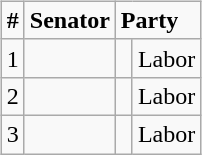<table style="width:100%;">
<tr style=vertical-align:top>
<td><br>




</td>
<td align=right><br><table class="wikitable">
<tr>
<td><strong>#</strong></td>
<td><strong>Senator</strong></td>
<td colspan="2"><strong>Party</strong></td>
</tr>
<tr>
<td>1</td>
<td></td>
<td> </td>
<td>Labor</td>
</tr>
<tr>
<td>2</td>
<td></td>
<td> </td>
<td>Labor</td>
</tr>
<tr>
<td>3</td>
<td></td>
<td> </td>
<td>Labor</td>
</tr>
</table>
</td>
</tr>
</table>
